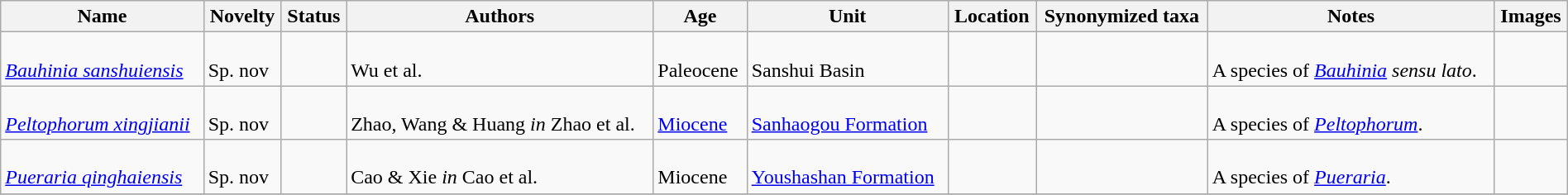<table class="wikitable sortable" align="center" width="100%">
<tr>
<th>Name</th>
<th>Novelty</th>
<th>Status</th>
<th>Authors</th>
<th>Age</th>
<th>Unit</th>
<th>Location</th>
<th>Synonymized taxa</th>
<th>Notes</th>
<th>Images</th>
</tr>
<tr>
<td><br><em><a href='#'>Bauhinia sanshuiensis</a></em></td>
<td><br>Sp. nov</td>
<td></td>
<td><br>Wu et al.</td>
<td><br>Paleocene</td>
<td><br>Sanshui Basin</td>
<td><br></td>
<td></td>
<td><br>A species of <em><a href='#'>Bauhinia</a></em> <em>sensu lato</em>.</td>
<td></td>
</tr>
<tr>
<td><br><em><a href='#'>Peltophorum xingjianii</a></em></td>
<td><br>Sp. nov</td>
<td></td>
<td><br>Zhao, Wang & Huang <em>in</em> Zhao et al.</td>
<td><br><a href='#'>Miocene</a></td>
<td><br><a href='#'>Sanhaogou Formation</a></td>
<td><br></td>
<td></td>
<td><br>A species of <em><a href='#'>Peltophorum</a></em>.</td>
<td></td>
</tr>
<tr>
<td><br><em><a href='#'>Pueraria qinghaiensis</a></em></td>
<td><br>Sp. nov</td>
<td></td>
<td><br>Cao & Xie <em>in</em> Cao et al.</td>
<td><br>Miocene</td>
<td><br><a href='#'>Youshashan Formation</a></td>
<td><br></td>
<td></td>
<td><br>A species of <em><a href='#'>Pueraria</a></em>.</td>
<td></td>
</tr>
<tr>
</tr>
</table>
